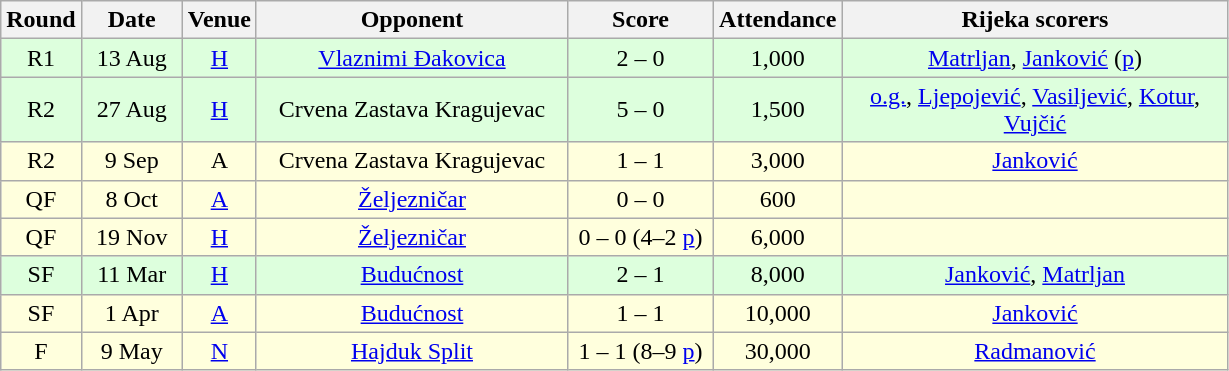<table class="wikitable" style="text-align:center">
<tr>
<th width="30">Round</th>
<th width="60">Date</th>
<th width="20">Venue</th>
<th width="200">Opponent</th>
<th width="90">Score</th>
<th width="60">Attendance</th>
<th width="250">Rijeka scorers</th>
</tr>
<tr bgcolor="#ddffdd">
<td>R1</td>
<td>13 Aug</td>
<td><a href='#'>H</a></td>
<td><a href='#'>Vlaznimi Đakovica</a></td>
<td>2 – 0</td>
<td>1,000</td>
<td><a href='#'>Matrljan</a>, <a href='#'>Janković</a> (<a href='#'>p</a>)</td>
</tr>
<tr bgcolor="#ddffdd">
<td>R2</td>
<td>27 Aug</td>
<td><a href='#'>H</a></td>
<td>Crvena Zastava Kragujevac</td>
<td>5 – 0</td>
<td>1,500</td>
<td><a href='#'>o.g.</a>, <a href='#'>Ljepojević</a>, <a href='#'>Vasiljević</a>, <a href='#'>Kotur</a>, <a href='#'>Vujčić</a></td>
</tr>
<tr bgcolor="#ffffdd">
<td>R2</td>
<td>9 Sep</td>
<td>A</td>
<td>Crvena Zastava Kragujevac</td>
<td>1 – 1</td>
<td>3,000</td>
<td><a href='#'>Janković</a></td>
</tr>
<tr bgcolor="#ffffdd">
<td>QF</td>
<td>8 Oct</td>
<td><a href='#'>A</a></td>
<td><a href='#'>Željezničar</a></td>
<td>0 – 0</td>
<td>600</td>
<td></td>
</tr>
<tr bgcolor="#ffffdd">
<td>QF</td>
<td>19 Nov</td>
<td><a href='#'>H</a></td>
<td><a href='#'>Željezničar</a></td>
<td>0 – 0 (4–2 <a href='#'>p</a>)</td>
<td>6,000</td>
<td></td>
</tr>
<tr bgcolor="#ddffdd">
<td>SF</td>
<td>11 Mar</td>
<td><a href='#'>H</a></td>
<td><a href='#'>Budućnost</a></td>
<td>2 – 1</td>
<td>8,000</td>
<td><a href='#'>Janković</a>, <a href='#'>Matrljan</a></td>
</tr>
<tr bgcolor="#ffffdd">
<td>SF</td>
<td>1 Apr</td>
<td><a href='#'>A</a></td>
<td><a href='#'>Budućnost</a></td>
<td>1 – 1</td>
<td>10,000</td>
<td><a href='#'>Janković</a></td>
</tr>
<tr bgcolor="#ffffdd">
<td>F</td>
<td>9 May</td>
<td><a href='#'>N</a></td>
<td><a href='#'>Hajduk Split</a></td>
<td>1 – 1 (8–9 <a href='#'>p</a>)</td>
<td>30,000</td>
<td><a href='#'>Radmanović</a></td>
</tr>
</table>
